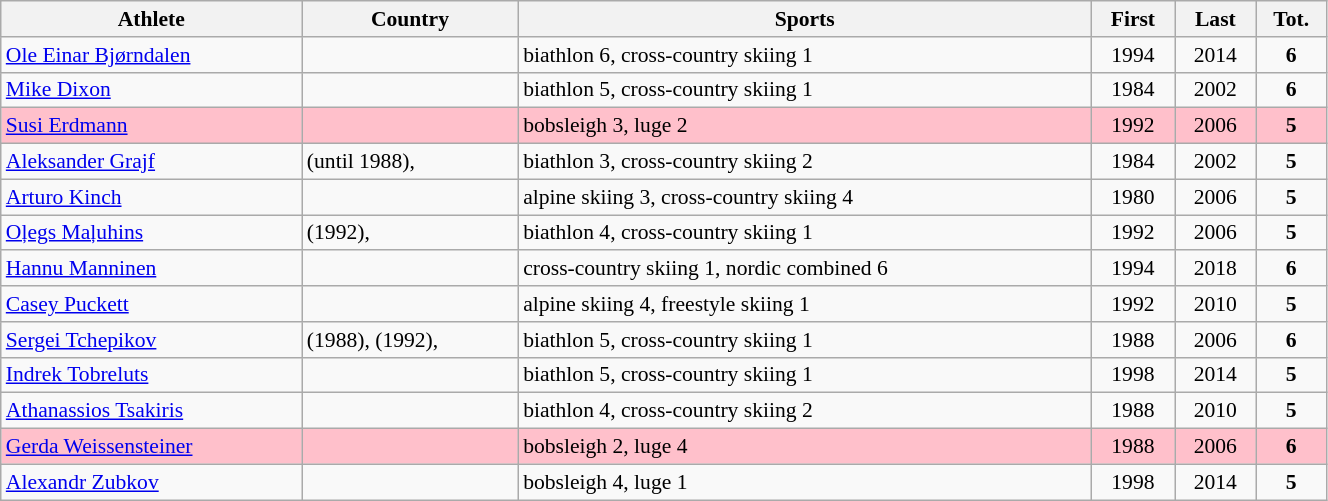<table class="wikitable sortable" width=70% style="font-size:90%; text-align:center;">
<tr>
<th>Athlete</th>
<th>Country</th>
<th>Sports</th>
<th>First</th>
<th>Last</th>
<th>Tot.</th>
</tr>
<tr>
<td align=left><a href='#'>Ole Einar Bjørndalen</a></td>
<td align=left></td>
<td align=left>biathlon 6, cross-country skiing 1</td>
<td>1994</td>
<td>2014</td>
<td><strong>6</strong></td>
</tr>
<tr>
<td align=left><a href='#'>Mike Dixon</a></td>
<td align=left></td>
<td align=left>biathlon 5, cross-country skiing 1</td>
<td>1984</td>
<td>2002</td>
<td><strong>6</strong></td>
</tr>
<tr bgcolor=pink>
<td align=left><a href='#'>Susi Erdmann</a></td>
<td align=left></td>
<td align=left>bobsleigh 3, luge 2</td>
<td>1992</td>
<td>2006</td>
<td><strong>5</strong></td>
</tr>
<tr>
<td align=left><a href='#'>Aleksander Grajf</a></td>
<td align=left> (until 1988), </td>
<td align=left>biathlon 3, cross-country skiing 2</td>
<td>1984</td>
<td>2002</td>
<td><strong>5</strong></td>
</tr>
<tr>
<td align=left><a href='#'>Arturo Kinch</a></td>
<td align=left></td>
<td align=left>alpine skiing 3, cross-country skiing 4</td>
<td>1980</td>
<td>2006</td>
<td><strong>5</strong></td>
</tr>
<tr>
<td align=left><a href='#'>Oļegs Maļuhins</a></td>
<td align=left> (1992), </td>
<td align=left>biathlon 4, cross-country skiing 1</td>
<td>1992</td>
<td>2006</td>
<td><strong>5</strong></td>
</tr>
<tr>
<td align=left><a href='#'>Hannu Manninen</a></td>
<td align=left></td>
<td align=left>cross-country skiing 1, nordic combined 6</td>
<td>1994</td>
<td>2018</td>
<td><strong>6</strong></td>
</tr>
<tr>
<td align=left><a href='#'>Casey Puckett</a></td>
<td align=left></td>
<td align=left>alpine skiing 4, freestyle skiing 1</td>
<td>1992</td>
<td>2010</td>
<td><strong>5</strong></td>
</tr>
<tr>
<td align=left><a href='#'>Sergei Tchepikov</a></td>
<td align=left> (1988),  (1992), </td>
<td align=left>biathlon 5, cross-country skiing 1</td>
<td>1988</td>
<td>2006</td>
<td><strong>6</strong></td>
</tr>
<tr>
<td align=left><a href='#'>Indrek Tobreluts</a></td>
<td align=left></td>
<td align=left>biathlon 5, cross-country skiing 1</td>
<td>1998</td>
<td>2014</td>
<td><strong>5</strong></td>
</tr>
<tr>
<td align=left><a href='#'>Athanassios Tsakiris</a></td>
<td align=left></td>
<td align=left>biathlon 4, cross-country skiing 2</td>
<td>1988</td>
<td>2010</td>
<td><strong>5</strong></td>
</tr>
<tr bgcolor=pink>
<td align=left><a href='#'>Gerda Weissensteiner</a></td>
<td align=left></td>
<td align=left>bobsleigh 2, luge 4</td>
<td>1988</td>
<td>2006</td>
<td><strong>6</strong></td>
</tr>
<tr>
<td align=left><a href='#'>Alexandr Zubkov</a></td>
<td align=left></td>
<td align=left>bobsleigh 4, luge 1</td>
<td>1998</td>
<td>2014</td>
<td><strong>5</strong></td>
</tr>
</table>
